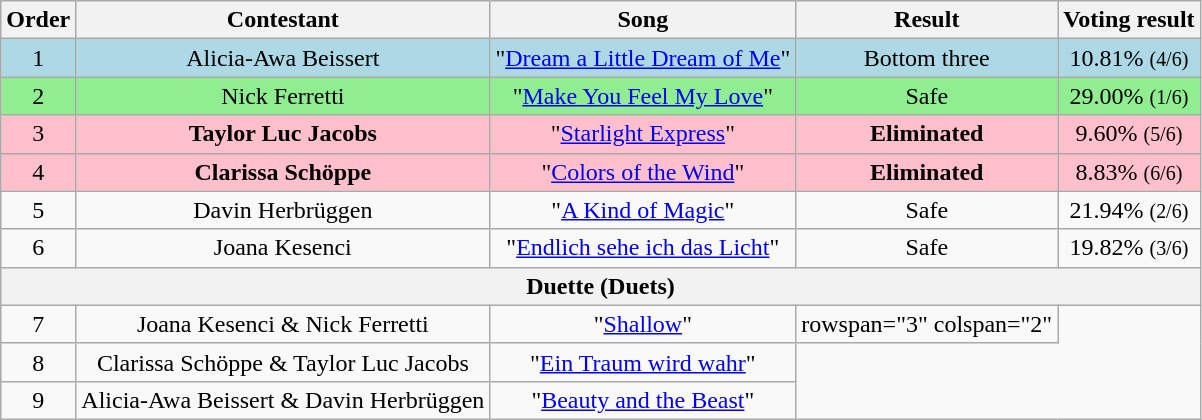<table class="wikitable" style="text-align:center;">
<tr>
<th>Order</th>
<th>Contestant</th>
<th>Song</th>
<th>Result</th>
<th>Voting result</th>
</tr>
<tr bgcolor="lightblue">
<td>1</td>
<td>Alicia-Awa Beissert</td>
<td>"<a href='#'>Dream a Little Dream of Me</a>"</td>
<td>Bottom three</td>
<td>10.81% <small>(4/6)</small></td>
</tr>
<tr bgcolor="lightgreen">
<td>2</td>
<td>Nick Ferretti</td>
<td>"<a href='#'>Make You Feel My Love</a>"</td>
<td>Safe</td>
<td>29.00% <small>(1/6)</small></td>
</tr>
<tr bgcolor="pink">
<td>3</td>
<td><strong>Taylor Luc Jacobs</strong></td>
<td>"<a href='#'>Starlight Express</a>"</td>
<td><strong> Eliminated</strong></td>
<td>9.60% <small>(5/6)</small></td>
</tr>
<tr bgcolor="pink">
<td>4</td>
<td><strong> Clarissa Schöppe</strong></td>
<td>"<a href='#'>Colors of the Wind</a>"</td>
<td><strong> Eliminated </strong></td>
<td>8.83% <small>(6/6)</small></td>
</tr>
<tr>
<td>5</td>
<td>Davin Herbrüggen</td>
<td>"<a href='#'>A Kind of Magic</a>"</td>
<td>Safe</td>
<td>21.94%  <small>(2/6)</small></td>
</tr>
<tr>
<td>6</td>
<td>Joana Kesenci</td>
<td>"<a href='#'>Endlich sehe ich das Licht</a>"</td>
<td>Safe</td>
<td>19.82% <small>(3/6)</small></td>
</tr>
<tr>
<th colspan="5">Duette (Duets)</th>
</tr>
<tr>
<td>7</td>
<td>Joana Kesenci & Nick Ferretti</td>
<td>"<a href='#'>Shallow</a>"</td>
<td>rowspan="3" colspan="2" </td>
</tr>
<tr>
<td>8</td>
<td>Clarissa Schöppe & Taylor Luc Jacobs</td>
<td>"<a href='#'>Ein Traum wird wahr</a>"</td>
</tr>
<tr>
<td>9</td>
<td>Alicia-Awa Beissert & Davin Herbrüggen</td>
<td>"<a href='#'>Beauty and the Beast</a>"</td>
</tr>
</table>
